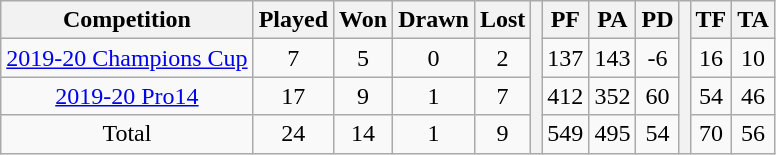<table class="wikitable">
<tr>
<th>Competition</th>
<th>Played</th>
<th>Won</th>
<th>Drawn</th>
<th>Lost</th>
<th rowspan="4"></th>
<th>PF</th>
<th>PA</th>
<th>PD</th>
<th rowspan="4"></th>
<th>TF</th>
<th>TA</th>
</tr>
<tr align=center>
<td><a href='#'>2019-20 Champions Cup</a></td>
<td>7</td>
<td>5</td>
<td>0</td>
<td>2</td>
<td>137</td>
<td>143</td>
<td>-6</td>
<td>16</td>
<td>10</td>
</tr>
<tr align=center>
<td><a href='#'>2019-20 Pro14</a></td>
<td>17</td>
<td>9</td>
<td>1</td>
<td>7</td>
<td>412</td>
<td>352</td>
<td>60</td>
<td>54</td>
<td>46</td>
</tr>
<tr align=center>
<td>Total</td>
<td>24</td>
<td>14</td>
<td>1</td>
<td>9</td>
<td>549</td>
<td>495</td>
<td>54</td>
<td>70</td>
<td>56</td>
</tr>
</table>
